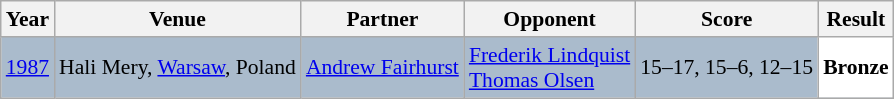<table class="sortable wikitable" style="font-size: 90%;">
<tr>
<th>Year</th>
<th>Venue</th>
<th>Partner</th>
<th>Opponent</th>
<th>Score</th>
<th>Result</th>
</tr>
<tr style="background:#AABBCC">
<td align="center"><a href='#'>1987</a></td>
<td align="left">Hali Mery, <a href='#'>Warsaw</a>, Poland</td>
<td align="left"> <a href='#'>Andrew Fairhurst</a></td>
<td align="left"> <a href='#'>Frederik Lindquist</a><br> <a href='#'>Thomas Olsen</a></td>
<td align="left">15–17, 15–6, 12–15</td>
<td style="text-align:left; background:white"> <strong>Bronze</strong></td>
</tr>
</table>
